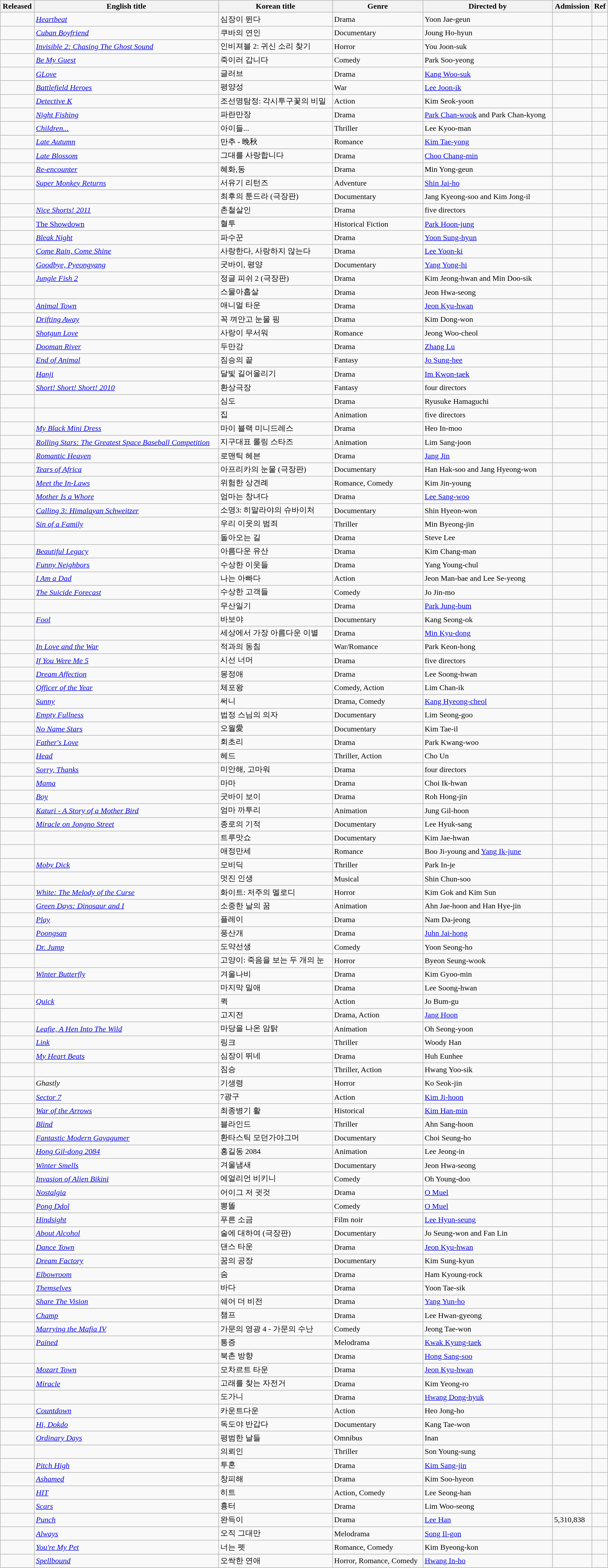<table class="wikitable sortable" style="width:100%">
<tr>
<th>Released</th>
<th>English title</th>
<th>Korean title</th>
<th>Genre</th>
<th>Directed by</th>
<th>Admission</th>
<th>Ref</th>
</tr>
<tr>
<td></td>
<td><em><a href='#'>Heartbeat</a></em></td>
<td>심장이 뛴다</td>
<td>Drama</td>
<td>Yoon Jae-geun</td>
<td></td>
<td></td>
</tr>
<tr>
<td></td>
<td><em><a href='#'>Cuban Boyfriend</a></em></td>
<td>쿠바의 연인</td>
<td>Documentary</td>
<td>Joung Ho-hyun</td>
<td></td>
<td></td>
</tr>
<tr>
<td></td>
<td><em><a href='#'>Invisible 2: Chasing The Ghost Sound</a></em></td>
<td>인비져블 2: 귀신 소리 찾기</td>
<td>Horror</td>
<td>You Joon-suk</td>
<td></td>
<td></td>
</tr>
<tr>
<td></td>
<td><em><a href='#'>Be My Guest</a></em></td>
<td>죽이러 갑니다</td>
<td>Comedy</td>
<td>Park Soo-yeong</td>
<td></td>
<td></td>
</tr>
<tr>
<td></td>
<td><em><a href='#'>GLove</a></em></td>
<td>글러브</td>
<td>Drama</td>
<td><a href='#'>Kang Woo-suk</a></td>
<td></td>
<td></td>
</tr>
<tr>
<td></td>
<td><em><a href='#'>Battlefield Heroes</a></em></td>
<td>평양성</td>
<td>War</td>
<td><a href='#'>Lee Joon-ik</a></td>
<td></td>
<td></td>
</tr>
<tr>
<td></td>
<td><em><a href='#'>Detective K</a></em></td>
<td>조선명탐정: 각시투구꽃의 비밀</td>
<td>Action</td>
<td>Kim Seok-yoon</td>
<td></td>
<td></td>
</tr>
<tr>
<td></td>
<td><em><a href='#'>Night Fishing</a></em></td>
<td>파란만장</td>
<td>Drama</td>
<td><a href='#'>Park Chan-wook</a> and Park Chan-kyong</td>
<td></td>
<td></td>
</tr>
<tr>
<td></td>
<td><em><a href='#'>Children...</a></em></td>
<td>아이들...</td>
<td>Thriller</td>
<td>Lee Kyoo-man</td>
<td></td>
<td></td>
</tr>
<tr>
<td></td>
<td><em><a href='#'>Late Autumn</a></em></td>
<td>만추 - 晚秋</td>
<td>Romance</td>
<td><a href='#'>Kim Tae-yong</a></td>
<td></td>
<td></td>
</tr>
<tr>
<td></td>
<td><em><a href='#'>Late Blossom</a></em></td>
<td>그대를 사랑합니다</td>
<td>Drama</td>
<td><a href='#'>Choo Chang-min</a></td>
<td></td>
<td></td>
</tr>
<tr>
<td></td>
<td><em><a href='#'>Re-encounter</a></em></td>
<td>혜화,동</td>
<td>Drama</td>
<td>Min Yong-geun</td>
<td></td>
<td></td>
</tr>
<tr>
<td></td>
<td><em><a href='#'>Super Monkey Returns</a></em></td>
<td>서유기 리턴즈</td>
<td>Adventure</td>
<td><a href='#'>Shin Jai-ho</a></td>
<td></td>
<td></td>
</tr>
<tr>
<td></td>
<td><em></em></td>
<td>최후의 툰드라 (극장판)</td>
<td>Documentary</td>
<td>Jang Kyeong-soo and Kim Jong-il</td>
<td></td>
<td></td>
</tr>
<tr>
<td></td>
<td><em><a href='#'>Nice Shorts! 2011</a></em></td>
<td>촌철살인</td>
<td>Drama</td>
<td>five directors</td>
<td></td>
<td></td>
</tr>
<tr>
<td></td>
<td><a href='#'>The Showdown</a></td>
<td>혈투</td>
<td>Historical Fiction</td>
<td><a href='#'>Park Hoon-jung</a></td>
<td></td>
<td></td>
</tr>
<tr>
<td></td>
<td><em><a href='#'>Bleak Night</a></em></td>
<td>파수꾼</td>
<td>Drama</td>
<td><a href='#'>Yoon Sung-hyun</a></td>
<td></td>
<td></td>
</tr>
<tr>
<td></td>
<td><em><a href='#'>Come Rain, Come Shine</a></em></td>
<td>사랑한다, 사랑하지 않는다</td>
<td>Drama</td>
<td><a href='#'>Lee Yoon-ki</a></td>
<td></td>
<td></td>
</tr>
<tr>
<td></td>
<td><em><a href='#'>Goodbye, Pyeongyang</a></em></td>
<td>굿바이, 평양</td>
<td>Documentary</td>
<td><a href='#'>Yang Yong-hi</a></td>
<td></td>
<td></td>
</tr>
<tr>
<td></td>
<td><em><a href='#'>Jungle Fish 2</a></em></td>
<td>정글 피쉬 2 (극장판)</td>
<td>Drama</td>
<td>Kim Jeong-hwan and Min Doo-sik</td>
<td></td>
<td></td>
</tr>
<tr>
<td></td>
<td><em></em></td>
<td>스물아홉살</td>
<td>Drama</td>
<td>Jeon Hwa-seong</td>
<td></td>
<td></td>
</tr>
<tr>
<td></td>
<td><em><a href='#'>Animal Town</a></em></td>
<td>애니멀 타운</td>
<td>Drama</td>
<td><a href='#'>Jeon Kyu-hwan</a></td>
<td></td>
<td></td>
</tr>
<tr>
<td></td>
<td><em><a href='#'>Drifting Away</a></em></td>
<td>꼭 껴안고 눈물 핑</td>
<td>Drama</td>
<td>Kim Dong-won</td>
<td></td>
<td></td>
</tr>
<tr>
<td></td>
<td><em><a href='#'>Shotgun Love</a></em></td>
<td>사랑이 무서워</td>
<td>Romance</td>
<td>Jeong Woo-cheol</td>
<td></td>
<td></td>
</tr>
<tr>
<td></td>
<td><em><a href='#'>Dooman River</a></em></td>
<td>두만강</td>
<td>Drama</td>
<td><a href='#'>Zhang Lu</a> </td>
<td></td>
<td></td>
</tr>
<tr>
<td></td>
<td><em><a href='#'>End of Animal</a></em></td>
<td>짐승의 끝</td>
<td>Fantasy</td>
<td><a href='#'>Jo Sung-hee</a></td>
<td></td>
<td></td>
</tr>
<tr>
<td></td>
<td><em><a href='#'>Hanji</a></em></td>
<td>달빛 길어올리기</td>
<td>Drama</td>
<td><a href='#'>Im Kwon-taek</a></td>
<td></td>
<td></td>
</tr>
<tr>
<td></td>
<td><em><a href='#'>Short! Short! Short! 2010</a></em></td>
<td>환상극장</td>
<td>Fantasy</td>
<td>four directors</td>
<td></td>
<td></td>
</tr>
<tr>
<td></td>
<td><em></em></td>
<td>심도</td>
<td>Drama</td>
<td>Ryusuke Hamaguchi </td>
<td></td>
<td></td>
</tr>
<tr>
<td></td>
<td><em></em></td>
<td>집</td>
<td>Animation</td>
<td>five directors</td>
<td></td>
<td></td>
</tr>
<tr>
<td></td>
<td><em><a href='#'>My Black Mini Dress</a></em></td>
<td>마이 블랙 미니드레스</td>
<td>Drama</td>
<td>Heo In-moo</td>
<td></td>
<td></td>
</tr>
<tr>
<td></td>
<td><em><a href='#'>Rolling Stars: The Greatest Space Baseball Competition</a></em></td>
<td>지구대표 롤링 스타즈</td>
<td>Animation</td>
<td>Lim Sang-joon</td>
<td></td>
<td></td>
</tr>
<tr>
<td></td>
<td><em><a href='#'>Romantic Heaven</a></em></td>
<td>로맨틱 헤븐</td>
<td>Drama</td>
<td><a href='#'>Jang Jin</a></td>
<td></td>
<td></td>
</tr>
<tr>
<td></td>
<td><em><a href='#'>Tears of Africa</a></em></td>
<td>아프리카의 눈물 (극장판)</td>
<td>Documentary</td>
<td>Han Hak-soo and Jang Hyeong-won</td>
<td></td>
<td></td>
</tr>
<tr>
<td></td>
<td><em><a href='#'>Meet the In-Laws</a></em></td>
<td>위험한 상견례</td>
<td>Romance, Comedy</td>
<td>Kim Jin-young</td>
<td></td>
<td></td>
</tr>
<tr>
<td></td>
<td><em><a href='#'>Mother Is a Whore</a></em></td>
<td>엄마는 창녀다</td>
<td>Drama</td>
<td><a href='#'>Lee Sang-woo</a></td>
<td></td>
<td></td>
</tr>
<tr>
<td></td>
<td><em><a href='#'>Calling 3: Himalayan Schweitzer</a></em></td>
<td>소명3: 히말라야의 슈바이처</td>
<td>Documentary</td>
<td>Shin Hyeon-won</td>
<td></td>
<td></td>
</tr>
<tr>
<td></td>
<td><em><a href='#'>Sin of a Family</a></em></td>
<td>우리 이웃의 범죄</td>
<td>Thriller</td>
<td>Min Byeong-jin</td>
<td></td>
<td></td>
</tr>
<tr>
<td></td>
<td><em></em></td>
<td>돌아오는 길</td>
<td>Drama</td>
<td>Steve Lee</td>
<td></td>
<td></td>
</tr>
<tr>
<td></td>
<td><em><a href='#'>Beautiful Legacy</a></em></td>
<td>아름다운 유산</td>
<td>Drama</td>
<td>Kim Chang-man</td>
<td></td>
<td></td>
</tr>
<tr>
<td></td>
<td><em><a href='#'>Funny Neighbors</a></em></td>
<td>수상한 이웃들</td>
<td>Drama</td>
<td>Yang Young-chul</td>
<td></td>
<td></td>
</tr>
<tr>
<td></td>
<td><em><a href='#'>I Am a Dad</a></em></td>
<td>나는 아빠다</td>
<td>Action</td>
<td>Jeon Man-bae and Lee Se-yeong</td>
<td></td>
<td></td>
</tr>
<tr>
<td></td>
<td><em><a href='#'>The Suicide Forecast</a></em></td>
<td>수상한 고객들</td>
<td>Comedy</td>
<td>Jo Jin-mo</td>
<td></td>
<td></td>
</tr>
<tr>
<td></td>
<td><em></em></td>
<td>무산일기</td>
<td>Drama</td>
<td><a href='#'>Park Jung-bum</a></td>
<td></td>
<td></td>
</tr>
<tr>
<td></td>
<td><em><a href='#'>Fool</a></em></td>
<td>바보야</td>
<td>Documentary</td>
<td>Kang Seong-ok</td>
<td></td>
<td></td>
</tr>
<tr>
<td></td>
<td><em></em></td>
<td>세상에서 가장 아름다운 이별</td>
<td>Drama</td>
<td><a href='#'>Min Kyu-dong</a></td>
<td></td>
<td></td>
</tr>
<tr>
<td></td>
<td><em><a href='#'>In Love and the War</a></em></td>
<td>적과의 동침</td>
<td>War/Romance</td>
<td>Park Keon-hong</td>
<td></td>
<td></td>
</tr>
<tr>
<td></td>
<td><em><a href='#'>If You Were Me 5</a></em></td>
<td>시선 너머</td>
<td>Drama</td>
<td>five directors</td>
<td></td>
<td></td>
</tr>
<tr>
<td></td>
<td><em><a href='#'>Dream Affection</a></em></td>
<td>몽정애</td>
<td>Drama</td>
<td>Lee Soong-hwan</td>
<td></td>
<td></td>
</tr>
<tr>
<td></td>
<td><em><a href='#'>Officer of the Year</a></em></td>
<td>체포왕</td>
<td>Comedy, Action</td>
<td>Lim Chan-ik</td>
<td></td>
<td></td>
</tr>
<tr>
<td></td>
<td><em><a href='#'>Sunny</a></em></td>
<td>써니</td>
<td>Drama, Comedy</td>
<td><a href='#'>Kang Hyeong-cheol</a></td>
<td></td>
<td></td>
</tr>
<tr>
<td></td>
<td><em><a href='#'>Empty Fullness</a></em></td>
<td>법정 스님의 의자</td>
<td>Documentary</td>
<td>Lim Seong-goo</td>
<td></td>
<td></td>
</tr>
<tr>
<td></td>
<td><em><a href='#'>No Name Stars</a></em></td>
<td>오월愛</td>
<td>Documentary</td>
<td>Kim Tae-il</td>
<td></td>
<td></td>
</tr>
<tr>
<td></td>
<td><em><a href='#'>Father's Love</a></em></td>
<td>회초리</td>
<td>Drama</td>
<td>Park Kwang-woo</td>
<td></td>
<td></td>
</tr>
<tr>
<td></td>
<td><em><a href='#'>Head</a></em></td>
<td>헤드</td>
<td>Thriller, Action</td>
<td>Cho Un</td>
<td></td>
<td></td>
</tr>
<tr>
<td></td>
<td><em><a href='#'>Sorry, Thanks</a></em></td>
<td>미안해, 고마워</td>
<td>Drama</td>
<td>four directors</td>
<td></td>
<td></td>
</tr>
<tr>
<td></td>
<td><em><a href='#'>Mama</a></em></td>
<td>마마</td>
<td>Drama</td>
<td>Choi Ik-hwan</td>
<td></td>
<td></td>
</tr>
<tr>
<td></td>
<td><em><a href='#'>Boy</a></em></td>
<td>굿바이 보이</td>
<td>Drama</td>
<td>Roh Hong-jin</td>
<td></td>
<td></td>
</tr>
<tr>
<td></td>
<td><em><a href='#'>Katuri - A Story of a Mother Bird</a></em></td>
<td>엄마 까투리</td>
<td>Animation</td>
<td>Jung Gil-hoon</td>
<td></td>
<td></td>
</tr>
<tr>
<td></td>
<td><em><a href='#'>Miracle on Jongno Street</a></em></td>
<td>종로의 기적</td>
<td>Documentary</td>
<td>Lee Hyuk-sang</td>
<td></td>
<td></td>
</tr>
<tr>
<td></td>
<td><em></em></td>
<td>트루맛쇼</td>
<td>Documentary</td>
<td>Kim Jae-hwan</td>
<td></td>
<td></td>
</tr>
<tr>
<td></td>
<td><em></em></td>
<td>애정만세</td>
<td>Romance</td>
<td>Boo Ji-young and <a href='#'>Yang Ik-june</a></td>
<td></td>
<td></td>
</tr>
<tr>
<td></td>
<td><em><a href='#'>Moby Dick</a></em></td>
<td>모비딕</td>
<td>Thriller</td>
<td>Park In-je</td>
<td></td>
<td></td>
</tr>
<tr>
<td></td>
<td><em></em></td>
<td>멋진 인생</td>
<td>Musical</td>
<td>Shin Chun-soo</td>
<td></td>
<td></td>
</tr>
<tr>
<td></td>
<td><em><a href='#'>White: The Melody of the Curse</a></em></td>
<td>화이트: 저주의 멜로디</td>
<td>Horror</td>
<td>Kim Gok and Kim Sun</td>
<td></td>
<td></td>
</tr>
<tr>
<td></td>
<td><em><a href='#'>Green Days: Dinosaur and I</a></em></td>
<td>소중한 날의 꿈</td>
<td>Animation</td>
<td>Ahn Jae-hoon and Han Hye-jin</td>
<td></td>
<td></td>
</tr>
<tr>
<td></td>
<td><em><a href='#'>Play</a></em></td>
<td>플레이</td>
<td>Drama</td>
<td>Nam Da-jeong</td>
<td></td>
<td></td>
</tr>
<tr>
<td></td>
<td><em><a href='#'>Poongsan</a></em></td>
<td>풍산개</td>
<td>Drama</td>
<td><a href='#'>Juhn Jai-hong</a></td>
<td></td>
<td></td>
</tr>
<tr>
<td></td>
<td><em><a href='#'>Dr. Jump</a></em></td>
<td>도약선생</td>
<td>Comedy</td>
<td>Yoon Seong-ho</td>
<td></td>
<td></td>
</tr>
<tr>
<td></td>
<td><em></em></td>
<td>고양이: 죽음을 보는 두 개의 눈</td>
<td>Horror</td>
<td>Byeon Seung-wook</td>
<td></td>
<td></td>
</tr>
<tr>
<td></td>
<td><em><a href='#'>Winter Butterfly</a></em></td>
<td>겨울나비</td>
<td>Drama</td>
<td>Kim Gyoo-min</td>
<td></td>
<td></td>
</tr>
<tr>
<td></td>
<td><em></em></td>
<td>마지막 밀애</td>
<td>Drama</td>
<td>Lee Soong-hwan</td>
<td></td>
<td></td>
</tr>
<tr>
<td></td>
<td><em><a href='#'>Quick</a></em></td>
<td>퀵</td>
<td>Action</td>
<td>Jo Bum-gu</td>
<td></td>
<td></td>
</tr>
<tr>
<td></td>
<td><em></em></td>
<td>고지전</td>
<td>Drama, Action</td>
<td><a href='#'>Jang Hoon</a></td>
<td></td>
<td></td>
</tr>
<tr>
<td></td>
<td><em><a href='#'>Leafie, A Hen Into The Wild</a></em></td>
<td>마당을 나온 암탉</td>
<td>Animation</td>
<td>Oh Seong-yoon</td>
<td></td>
<td></td>
</tr>
<tr>
<td></td>
<td><em><a href='#'>Link</a></em></td>
<td>링크</td>
<td>Thriller</td>
<td>Woody Han</td>
<td></td>
<td></td>
</tr>
<tr>
<td></td>
<td><em><a href='#'>My Heart Beats</a></em></td>
<td>심장이 뛰네</td>
<td>Drama</td>
<td>Huh Eunhee</td>
<td></td>
<td></td>
</tr>
<tr>
<td></td>
<td><em></em></td>
<td>짐승</td>
<td>Thriller, Action</td>
<td>Hwang Yoo-sik</td>
<td></td>
<td></td>
</tr>
<tr>
<td></td>
<td><em>Ghastly</em></td>
<td>기생령</td>
<td>Horror</td>
<td>Ko Seok-jin</td>
<td></td>
<td></td>
</tr>
<tr>
<td></td>
<td><em><a href='#'>Sector 7</a></em></td>
<td>7광구</td>
<td>Action</td>
<td><a href='#'>Kim Ji-hoon</a></td>
<td></td>
<td></td>
</tr>
<tr>
<td></td>
<td><em><a href='#'>War of the Arrows</a></em></td>
<td>최종병기 활</td>
<td>Historical</td>
<td><a href='#'>Kim Han-min</a></td>
<td></td>
<td></td>
</tr>
<tr>
<td></td>
<td><em><a href='#'>Blind</a></em></td>
<td>블라인드</td>
<td>Thriller</td>
<td>Ahn Sang-hoon</td>
<td></td>
<td></td>
</tr>
<tr>
<td></td>
<td><em><a href='#'>Fantastic Modern Gayagumer</a></em></td>
<td>환타스틱 모던가야그머</td>
<td>Documentary</td>
<td>Choi Seung-ho</td>
<td></td>
<td></td>
</tr>
<tr>
<td></td>
<td><em><a href='#'>Hong Gil-dong 2084</a></em></td>
<td>홍길동 2084</td>
<td>Animation</td>
<td>Lee Jeong-in</td>
<td></td>
<td></td>
</tr>
<tr>
<td></td>
<td><em><a href='#'>Winter Smells</a></em></td>
<td>겨울냄새</td>
<td>Documentary</td>
<td>Jeon Hwa-seong</td>
<td></td>
<td></td>
</tr>
<tr>
<td></td>
<td><em><a href='#'>Invasion of Alien Bikini</a></em></td>
<td>에얼리언 비키니</td>
<td>Comedy</td>
<td>Oh Young-doo</td>
<td></td>
<td></td>
</tr>
<tr>
<td></td>
<td><em><a href='#'>Nostalgia</a></em></td>
<td>어이그 저 귓것</td>
<td>Drama</td>
<td><a href='#'>O Muel</a></td>
<td></td>
<td></td>
</tr>
<tr>
<td></td>
<td><em><a href='#'>Pong Ddol</a></em></td>
<td>뽕똘</td>
<td>Comedy</td>
<td><a href='#'>O Muel</a></td>
<td></td>
<td></td>
</tr>
<tr>
<td></td>
<td><em><a href='#'>Hindsight</a></em></td>
<td>푸른 소금</td>
<td>Film noir</td>
<td><a href='#'>Lee Hyun-seung</a></td>
<td></td>
<td></td>
</tr>
<tr>
<td></td>
<td><em><a href='#'>About Alcohol</a></em></td>
<td>술에 대하여 (극장판)</td>
<td>Documentary</td>
<td>Jo Seung-won and Fan Lin </td>
<td></td>
<td></td>
</tr>
<tr>
<td></td>
<td><em><a href='#'>Dance Town</a></em></td>
<td>댄스 타운</td>
<td>Drama</td>
<td><a href='#'>Jeon Kyu-hwan</a></td>
<td></td>
<td></td>
</tr>
<tr>
<td></td>
<td><em><a href='#'>Dream Factory</a></em></td>
<td>꿈의 공장</td>
<td>Documentary</td>
<td>Kim Sung-kyun</td>
<td></td>
<td></td>
</tr>
<tr>
<td></td>
<td><em><a href='#'>Elbowroom</a></em></td>
<td>숨</td>
<td>Drama</td>
<td>Ham Kyoung-rock</td>
<td></td>
<td></td>
</tr>
<tr>
<td></td>
<td><em><a href='#'>Themselves</a></em></td>
<td>바다</td>
<td>Drama</td>
<td>Yoon Tae-sik</td>
<td></td>
<td></td>
</tr>
<tr>
<td></td>
<td><em><a href='#'>Share The Vision</a></em></td>
<td>쉐어 더 비전</td>
<td>Drama</td>
<td><a href='#'>Yang Yun-ho</a></td>
<td></td>
<td></td>
</tr>
<tr>
<td></td>
<td><em><a href='#'>Champ</a></em></td>
<td>챔프</td>
<td>Drama</td>
<td>Lee Hwan-gyeong</td>
<td></td>
<td></td>
</tr>
<tr>
<td></td>
<td><em><a href='#'>Marrying the Mafia IV</a></em></td>
<td>가문의 영광 4 - 가문의 수난</td>
<td>Comedy</td>
<td>Jeong Tae-won</td>
<td></td>
<td></td>
</tr>
<tr>
<td></td>
<td><em><a href='#'>Pained</a></em></td>
<td>통증</td>
<td>Melodrama</td>
<td><a href='#'>Kwak Kyung-taek</a></td>
<td></td>
<td></td>
</tr>
<tr>
<td></td>
<td><em></em></td>
<td>북촌 방향</td>
<td>Drama</td>
<td><a href='#'>Hong Sang-soo</a></td>
<td></td>
<td></td>
</tr>
<tr>
<td></td>
<td><em><a href='#'>Mozart Town</a></em></td>
<td>모차르트 타운</td>
<td>Drama</td>
<td><a href='#'>Jeon Kyu-hwan</a></td>
<td></td>
<td></td>
</tr>
<tr>
<td></td>
<td><em><a href='#'>Miracle</a></em></td>
<td>고래를 찾는 자전거</td>
<td>Drama</td>
<td>Kim Yeong-ro</td>
<td></td>
<td></td>
</tr>
<tr>
<td></td>
<td><em></em></td>
<td>도가니</td>
<td>Drama</td>
<td><a href='#'>Hwang Dong-hyuk</a></td>
<td></td>
<td></td>
</tr>
<tr>
<td></td>
<td><em><a href='#'>Countdown</a></em></td>
<td>카운트다운</td>
<td>Action</td>
<td>Heo Jong-ho</td>
<td></td>
<td></td>
</tr>
<tr>
<td></td>
<td><em><a href='#'>Hi, Dokdo</a></em></td>
<td>독도야 반갑다</td>
<td>Documentary</td>
<td>Kang Tae-won</td>
<td></td>
<td></td>
</tr>
<tr>
<td></td>
<td><em><a href='#'>Ordinary Days</a></em></td>
<td>평범한 날들</td>
<td>Omnibus</td>
<td>Inan</td>
<td></td>
<td></td>
</tr>
<tr>
<td></td>
<td><em></em></td>
<td>의뢰인</td>
<td>Thriller</td>
<td>Son Young-sung</td>
<td></td>
<td></td>
</tr>
<tr>
<td></td>
<td><em><a href='#'>Pitch High</a></em></td>
<td>투혼</td>
<td>Drama</td>
<td><a href='#'>Kim Sang-jin</a></td>
<td></td>
<td></td>
</tr>
<tr>
<td></td>
<td><em><a href='#'>Ashamed</a></em></td>
<td>창피해</td>
<td>Drama</td>
<td>Kim Soo-hyeon</td>
<td></td>
<td></td>
</tr>
<tr>
<td></td>
<td><em><a href='#'>HIT</a></em></td>
<td>히트</td>
<td>Action, Comedy</td>
<td>Lee Seong-han</td>
<td></td>
<td></td>
</tr>
<tr>
<td></td>
<td><em><a href='#'>Scars</a></em></td>
<td>흉터</td>
<td>Drama</td>
<td>Lim Woo-seong</td>
<td></td>
<td></td>
</tr>
<tr>
<td></td>
<td><em><a href='#'>Punch</a></em></td>
<td>완득이</td>
<td>Drama</td>
<td><a href='#'>Lee Han</a></td>
<td>5,310,838</td>
<td></td>
</tr>
<tr>
<td></td>
<td><em><a href='#'>Always</a></em></td>
<td>오직 그대만</td>
<td>Melodrama</td>
<td><a href='#'>Song Il-gon</a></td>
<td></td>
<td></td>
</tr>
<tr>
<td></td>
<td><em><a href='#'>You're My Pet</a></em></td>
<td>너는 펫</td>
<td>Romance, Comedy</td>
<td>Kim Byeong-kon</td>
<td></td>
<td></td>
</tr>
<tr>
<td></td>
<td><em><a href='#'>Spellbound</a></em></td>
<td>오싹한 연애</td>
<td>Horror, Romance, Comedy</td>
<td><a href='#'>Hwang In-ho</a></td>
<td></td>
<td></td>
</tr>
</table>
